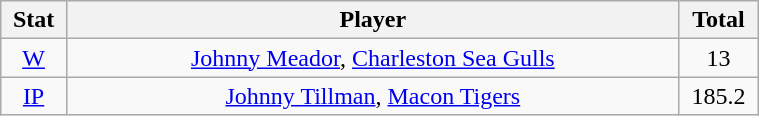<table class="wikitable" width="40%" style="text-align:center;">
<tr>
<th width="5%">Stat</th>
<th width="60%">Player</th>
<th width="5%">Total</th>
</tr>
<tr>
<td><a href='#'>W</a></td>
<td><a href='#'>Johnny Meador</a>, <a href='#'>Charleston Sea Gulls</a></td>
<td>13</td>
</tr>
<tr>
<td><a href='#'>IP</a></td>
<td><a href='#'>Johnny Tillman</a>, <a href='#'>Macon Tigers</a></td>
<td>185.2</td>
</tr>
</table>
